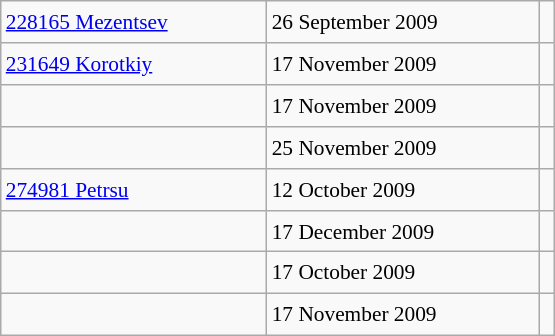<table class="wikitable" style="font-size: 89%; float: left; width: 26em; margin-right: 1em; height: 224px">
<tr>
<td><a href='#'>228165 Mezentsev</a></td>
<td>26 September 2009</td>
<td></td>
</tr>
<tr>
<td><a href='#'>231649 Korotkiy</a></td>
<td>17 November 2009</td>
<td></td>
</tr>
<tr>
<td></td>
<td>17 November 2009</td>
<td></td>
</tr>
<tr>
<td></td>
<td>25 November 2009</td>
<td></td>
</tr>
<tr>
<td><a href='#'>274981 Petrsu</a></td>
<td>12 October 2009</td>
<td></td>
</tr>
<tr>
<td></td>
<td>17 December 2009</td>
<td></td>
</tr>
<tr>
<td></td>
<td>17 October 2009</td>
<td></td>
</tr>
<tr>
<td></td>
<td>17 November 2009</td>
<td></td>
</tr>
</table>
